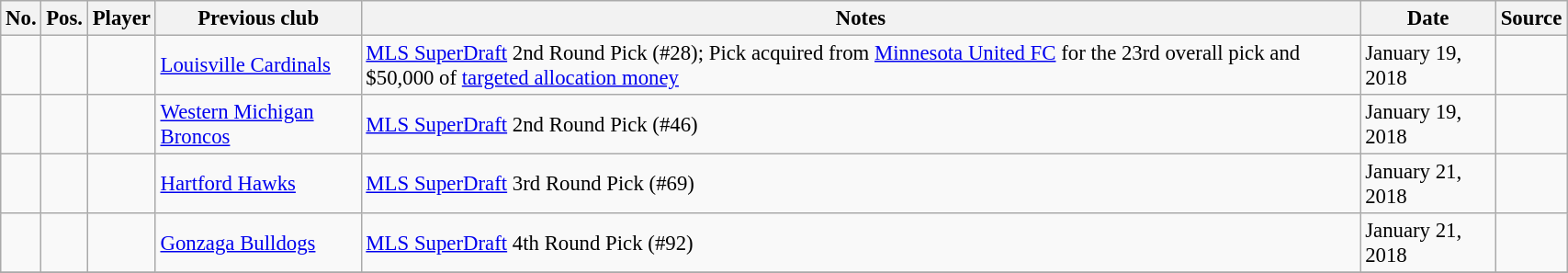<table class="wikitable sortable" style="width:90%; text-align:center; font-size:95%; text-align:left;">
<tr>
<th><strong>No.</strong></th>
<th><strong>Pos.</strong></th>
<th><strong>Player</strong></th>
<th><strong>Previous club</strong></th>
<th><strong>Notes</strong></th>
<th><strong>Date</strong></th>
<th><strong>Source</strong></th>
</tr>
<tr>
<td align=center></td>
<td align=center></td>
<td></td>
<td> <a href='#'>Louisville Cardinals</a></td>
<td><a href='#'>MLS SuperDraft</a> 2nd Round Pick (#28); Pick acquired from <a href='#'>Minnesota United FC</a> for the 23rd overall pick and $50,000 of <a href='#'>targeted allocation money</a></td>
<td>January 19, 2018</td>
<td></td>
</tr>
<tr>
<td align=center></td>
<td align=center></td>
<td></td>
<td> <a href='#'>Western Michigan Broncos</a></td>
<td><a href='#'>MLS SuperDraft</a> 2nd Round Pick (#46)</td>
<td>January 19, 2018</td>
<td></td>
</tr>
<tr>
<td align=center></td>
<td align=center></td>
<td></td>
<td> <a href='#'>Hartford Hawks</a></td>
<td><a href='#'>MLS SuperDraft</a> 3rd Round Pick (#69)</td>
<td>January 21, 2018</td>
<td></td>
</tr>
<tr>
<td align=center></td>
<td align=center></td>
<td></td>
<td> <a href='#'>Gonzaga Bulldogs</a></td>
<td><a href='#'>MLS SuperDraft</a> 4th Round Pick (#92)</td>
<td>January 21, 2018</td>
<td></td>
</tr>
<tr>
</tr>
</table>
